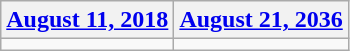<table class=wikitable>
<tr>
<th><a href='#'>August 11, 2018</a></th>
<th><a href='#'>August 21, 2036</a></th>
</tr>
<tr>
<td></td>
<td></td>
</tr>
</table>
